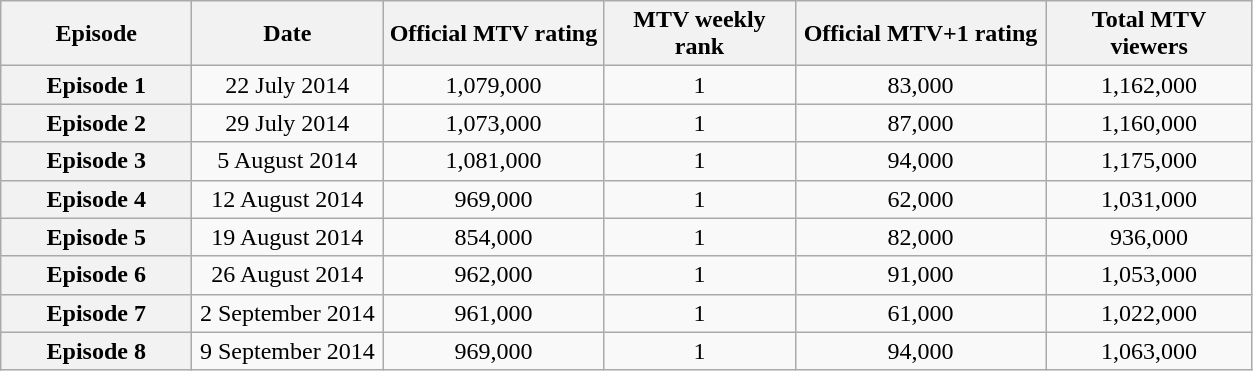<table class="wikitable sortable" style="text-align:center">
<tr>
<th scope="col" style="width:120px;">Episode</th>
<th scope="col" style="width:120px;">Date</th>
<th scope="col" style="width:140px;">Official MTV rating</th>
<th scope="col" style="width:120px;">MTV weekly rank</th>
<th scope="col" style="width:160px;">Official MTV+1 rating</th>
<th scope="col" style="width:130px;">Total MTV viewers</th>
</tr>
<tr>
<th scope="row">Episode 1</th>
<td>22 July 2014</td>
<td>1,079,000</td>
<td>1</td>
<td>83,000</td>
<td>1,162,000</td>
</tr>
<tr>
<th scope="row">Episode 2</th>
<td>29 July 2014</td>
<td>1,073,000</td>
<td>1</td>
<td>87,000</td>
<td>1,160,000</td>
</tr>
<tr>
<th scope="row">Episode 3</th>
<td>5 August 2014</td>
<td>1,081,000</td>
<td>1</td>
<td>94,000</td>
<td>1,175,000</td>
</tr>
<tr>
<th scope="row">Episode 4</th>
<td>12 August 2014</td>
<td>969,000</td>
<td>1</td>
<td>62,000</td>
<td>1,031,000</td>
</tr>
<tr>
<th scope="row">Episode 5</th>
<td>19 August 2014</td>
<td>854,000</td>
<td>1</td>
<td>82,000</td>
<td>936,000</td>
</tr>
<tr>
<th scope="row">Episode 6</th>
<td>26 August 2014</td>
<td>962,000</td>
<td>1</td>
<td>91,000</td>
<td>1,053,000</td>
</tr>
<tr>
<th scope="row">Episode 7</th>
<td>2 September 2014</td>
<td>961,000</td>
<td>1</td>
<td>61,000</td>
<td>1,022,000</td>
</tr>
<tr>
<th scope="row">Episode 8</th>
<td>9 September 2014</td>
<td>969,000</td>
<td>1</td>
<td>94,000</td>
<td>1,063,000</td>
</tr>
</table>
